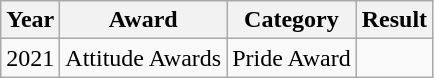<table class="wikitable sortable">
<tr>
<th>Year</th>
<th>Award</th>
<th>Category</th>
<th>Result</th>
</tr>
<tr>
<td>2021</td>
<td>Attitude Awards</td>
<td>Pride Award</td>
<td></td>
</tr>
</table>
